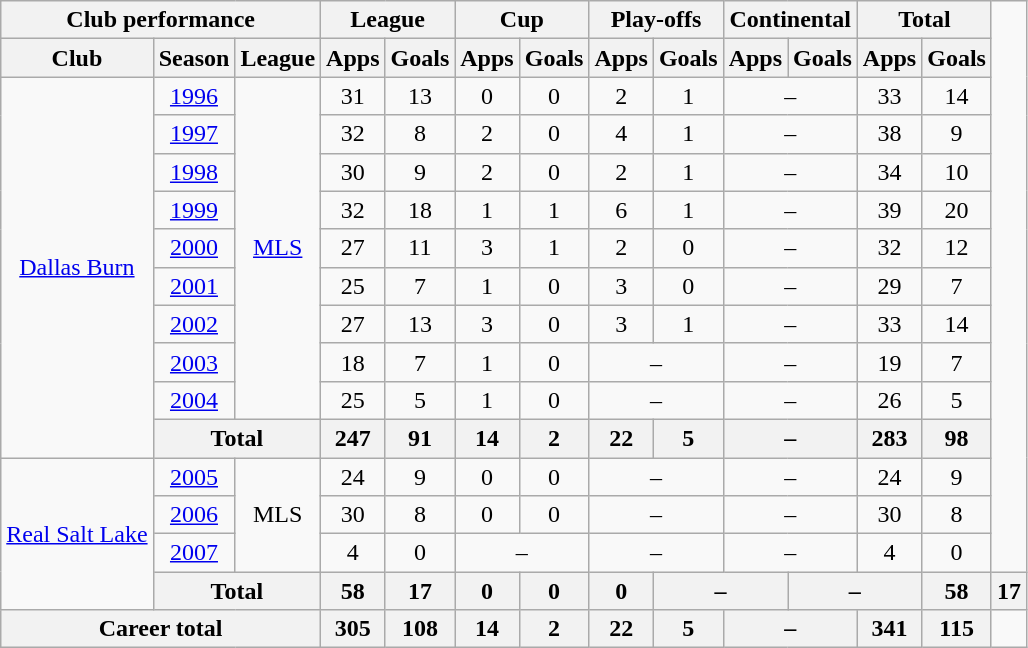<table class="wikitable" style="text-align:center">
<tr>
<th colspan=3>Club performance</th>
<th colspan=2>League</th>
<th colspan=2>Cup</th>
<th colspan=2>Play-offs</th>
<th colspan=2>Continental</th>
<th colspan=2>Total</th>
</tr>
<tr>
<th>Club</th>
<th>Season</th>
<th>League</th>
<th>Apps</th>
<th>Goals</th>
<th>Apps</th>
<th>Goals</th>
<th>Apps</th>
<th>Goals</th>
<th>Apps</th>
<th>Goals</th>
<th>Apps</th>
<th>Goals</th>
</tr>
<tr>
<td rowspan="10"><a href='#'>Dallas Burn</a></td>
<td><a href='#'>1996</a></td>
<td rowspan="9"><a href='#'>MLS</a></td>
<td>31</td>
<td>13</td>
<td>0</td>
<td>0</td>
<td>2</td>
<td>1</td>
<td colspan="2">–</td>
<td>33</td>
<td>14</td>
</tr>
<tr>
<td><a href='#'>1997</a></td>
<td>32</td>
<td>8</td>
<td>2</td>
<td>0</td>
<td>4</td>
<td>1</td>
<td colspan="2">–</td>
<td>38</td>
<td>9</td>
</tr>
<tr>
<td><a href='#'>1998</a></td>
<td>30</td>
<td>9</td>
<td>2</td>
<td>0</td>
<td>2</td>
<td>1</td>
<td colspan="2">–</td>
<td>34</td>
<td>10</td>
</tr>
<tr>
<td><a href='#'>1999</a></td>
<td>32</td>
<td>18</td>
<td>1</td>
<td>1</td>
<td>6</td>
<td>1</td>
<td colspan="2">–</td>
<td>39</td>
<td>20</td>
</tr>
<tr>
<td><a href='#'>2000</a></td>
<td>27</td>
<td>11</td>
<td>3</td>
<td>1</td>
<td>2</td>
<td>0</td>
<td colspan="2">–</td>
<td>32</td>
<td>12</td>
</tr>
<tr>
<td><a href='#'>2001</a></td>
<td>25</td>
<td>7</td>
<td>1</td>
<td>0</td>
<td>3</td>
<td>0</td>
<td colspan="2">–</td>
<td>29</td>
<td>7</td>
</tr>
<tr>
<td><a href='#'>2002</a></td>
<td>27</td>
<td>13</td>
<td>3</td>
<td>0</td>
<td>3</td>
<td>1</td>
<td colspan="2">–</td>
<td>33</td>
<td>14</td>
</tr>
<tr>
<td><a href='#'>2003</a></td>
<td>18</td>
<td>7</td>
<td>1</td>
<td>0</td>
<td colspan="2">–</td>
<td colspan="2">–</td>
<td>19</td>
<td>7</td>
</tr>
<tr>
<td><a href='#'>2004</a></td>
<td>25</td>
<td>5</td>
<td>1</td>
<td>0</td>
<td colspan="2">–</td>
<td colspan="2">–</td>
<td>26</td>
<td>5</td>
</tr>
<tr>
<th colspan="2">Total</th>
<th>247</th>
<th>91</th>
<th>14</th>
<th>2</th>
<th>22</th>
<th>5</th>
<th colspan="2">–</th>
<th>283</th>
<th>98</th>
</tr>
<tr>
<td rowspan="4"><a href='#'>Real Salt Lake</a></td>
<td><a href='#'>2005</a></td>
<td rowspan="3">MLS</td>
<td>24</td>
<td>9</td>
<td>0</td>
<td>0</td>
<td colspan="2">–</td>
<td colspan="2">–</td>
<td>24</td>
<td>9</td>
</tr>
<tr>
<td><a href='#'>2006</a></td>
<td>30</td>
<td>8</td>
<td>0</td>
<td>0</td>
<td colspan="2">–</td>
<td colspan="2">–</td>
<td>30</td>
<td>8</td>
</tr>
<tr>
<td><a href='#'>2007</a></td>
<td>4</td>
<td>0</td>
<td colspan="2">–</td>
<td colspan="2">–</td>
<td colspan="2">–</td>
<td>4</td>
<td>0</td>
</tr>
<tr>
<th colspan="2">Total</th>
<th>58</th>
<th>17</th>
<th>0</th>
<th>0</th>
<th>0</th>
<th colspan="2">–</th>
<th colspan="2">–</th>
<th>58</th>
<th>17</th>
</tr>
<tr>
<th colspan="3">Career total</th>
<th>305</th>
<th>108</th>
<th>14</th>
<th>2</th>
<th>22</th>
<th>5</th>
<th colspan="2">–</th>
<th>341</th>
<th>115</th>
</tr>
</table>
